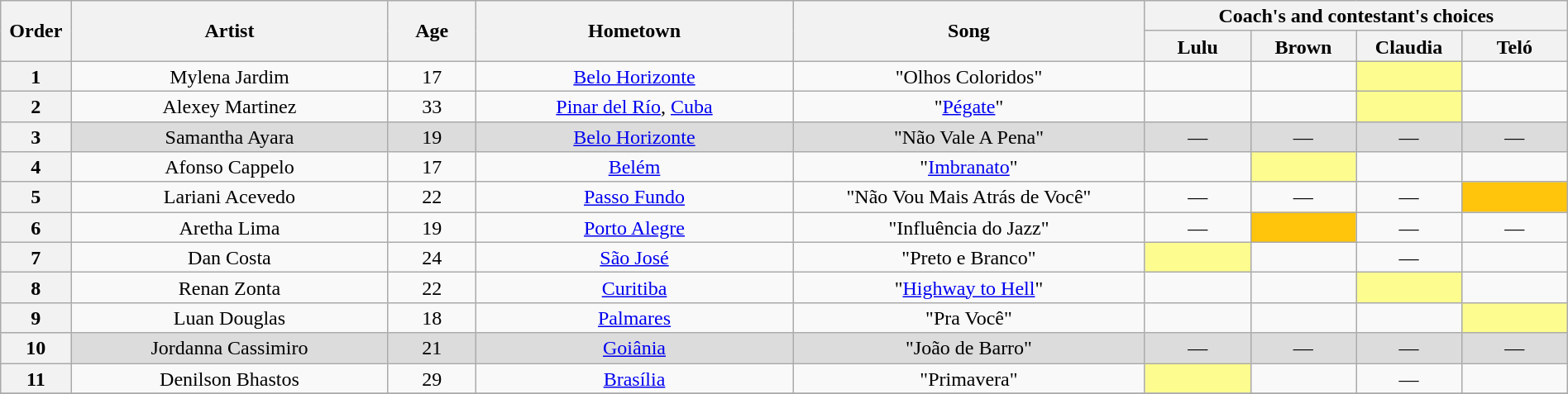<table class="wikitable" style="text-align:center; line-height:17px; width:100%;">
<tr>
<th scope="col" rowspan="2" style="width:04%;">Order</th>
<th scope="col" rowspan="2" style="width:18%;">Artist</th>
<th scope="col" rowspan="2" style="width:05%;">Age</th>
<th scope="col" rowspan="2" style="width:18%;">Hometown</th>
<th scope="col" rowspan="2" style="width:20%;">Song</th>
<th scope="col" colspan="4" style="width:24%;">Coach's and contestant's choices</th>
</tr>
<tr>
<th style="width:06%;">Lulu</th>
<th style="width:06%;">Brown</th>
<th style="width:06%;">Claudia</th>
<th style="width:06%;">Teló</th>
</tr>
<tr>
<th>1</th>
<td>Mylena Jardim</td>
<td>17</td>
<td><a href='#'>Belo Horizonte</a></td>
<td>"Olhos Coloridos"</td>
<td><strong></strong></td>
<td><strong></strong></td>
<td bgcolor="FDFC8F"><strong></strong></td>
<td><strong></strong></td>
</tr>
<tr>
<th>2</th>
<td>Alexey Martinez</td>
<td>33</td>
<td><a href='#'>Pinar del Río</a>, <a href='#'>Cuba</a></td>
<td>"<a href='#'>Pégate</a>"</td>
<td><strong></strong></td>
<td><strong></strong></td>
<td bgcolor="FDFC8F"><strong></strong></td>
<td><strong></strong></td>
</tr>
<tr bgcolor="DCDCDC">
<th>3</th>
<td>Samantha Ayara</td>
<td>19</td>
<td><a href='#'>Belo Horizonte</a></td>
<td>"Não Vale A Pena"</td>
<td>—</td>
<td>—</td>
<td>—</td>
<td>—</td>
</tr>
<tr>
<th>4</th>
<td>Afonso Cappelo</td>
<td>17</td>
<td><a href='#'>Belém</a></td>
<td>"<a href='#'>Imbranato</a>"</td>
<td><strong></strong></td>
<td bgcolor="FDFC8F"><strong></strong></td>
<td><strong></strong></td>
<td><strong></strong></td>
</tr>
<tr>
<th>5</th>
<td>Lariani Acevedo</td>
<td>22</td>
<td><a href='#'>Passo Fundo</a></td>
<td>"Não Vou Mais Atrás de Você"</td>
<td>—</td>
<td>—</td>
<td>—</td>
<td bgcolor="FFC40C"><strong></strong></td>
</tr>
<tr>
<th>6</th>
<td>Aretha Lima</td>
<td>19</td>
<td><a href='#'>Porto Alegre</a></td>
<td>"Influência do Jazz"</td>
<td>—</td>
<td bgcolor="FFC40C"><strong></strong></td>
<td>—</td>
<td>—</td>
</tr>
<tr>
<th>7</th>
<td>Dan Costa</td>
<td>24</td>
<td><a href='#'>São José</a></td>
<td>"Preto e Branco"</td>
<td bgcolor="FDFC8F"><strong></strong></td>
<td><strong></strong></td>
<td>—</td>
<td><strong></strong></td>
</tr>
<tr>
<th>8</th>
<td>Renan Zonta</td>
<td>22</td>
<td><a href='#'>Curitiba</a></td>
<td>"<a href='#'>Highway to Hell</a>"</td>
<td><strong></strong></td>
<td><strong></strong></td>
<td bgcolor="FDFC8F"><strong></strong></td>
<td><strong></strong></td>
</tr>
<tr>
<th>9</th>
<td>Luan Douglas </td>
<td>18</td>
<td><a href='#'>Palmares</a></td>
<td>"Pra Você"</td>
<td><strong></strong></td>
<td><strong></strong></td>
<td><strong></strong></td>
<td bgcolor="FDFC8F"><strong></strong></td>
</tr>
<tr bgcolor="DCDCDC">
<th>10</th>
<td>Jordanna Cassimiro</td>
<td>21</td>
<td><a href='#'>Goiânia</a></td>
<td>"João de Barro"</td>
<td>—</td>
<td>—</td>
<td>—</td>
<td>—</td>
</tr>
<tr>
<th>11</th>
<td>Denilson Bhastos</td>
<td>29</td>
<td><a href='#'>Brasília</a></td>
<td>"Primavera"</td>
<td bgcolor="FDFC8F"><strong></strong></td>
<td><strong></strong></td>
<td>—</td>
<td><strong></strong></td>
</tr>
<tr>
</tr>
</table>
